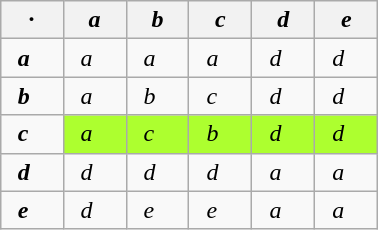<table class="wikitable" border="1" width="20%" style="margin:1em auto;">
<tr>
<th>·</th>
<th><em>a</em></th>
<th><em>b</em></th>
<th><em>c</em></th>
<th><em>d</em></th>
<th><em>e</em></th>
</tr>
<tr>
<td>  <strong> <em>a</em> </strong></td>
<td>  <em>a</em></td>
<td>  <em>a</em></td>
<td>  <em>a</em></td>
<td>  <em>d</em></td>
<td>  <em>d</em></td>
</tr>
<tr>
<td>  <strong> <em>b</em> </strong></td>
<td>  <em>a</em></td>
<td>  <em>b</em></td>
<td>  <em>c</em></td>
<td>  <em>d</em></td>
<td>  <em>d</em></td>
</tr>
<tr>
<td>  <strong> <em>c</em> </strong></td>
<td style="background:#ADFF2F">  <em>a</em></td>
<td style="background:#ADFF2F">  <em>c</em></td>
<td style="background:#ADFF2F">  <em>b</em></td>
<td style="background:#ADFF2F">  <em>d</em></td>
<td style="background:#ADFF2F">  <em>d</em></td>
</tr>
<tr>
<td>  <strong> <em>d</em> </strong></td>
<td>  <em>d</em></td>
<td>  <em>d</em></td>
<td>  <em>d</em></td>
<td>  <em>a</em></td>
<td>  <em>a</em></td>
</tr>
<tr>
<td>  <strong> <em>e</em> </strong></td>
<td>  <em>d</em></td>
<td>  <em>e</em></td>
<td>  <em>e</em></td>
<td>  <em>a</em></td>
<td>  <em>a</em></td>
</tr>
</table>
